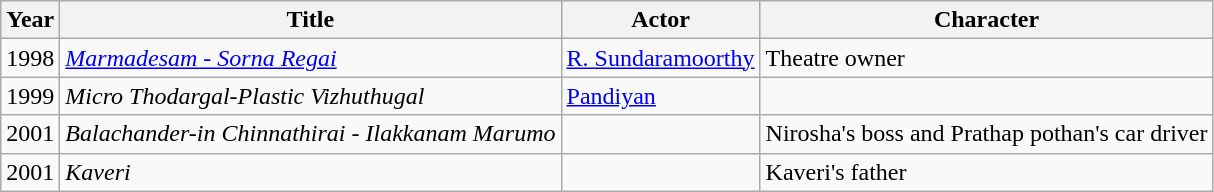<table class="wikitable">
<tr>
<th>Year</th>
<th>Title</th>
<th>Actor</th>
<th>Character</th>
</tr>
<tr>
<td>1998</td>
<td><em><a href='#'>Marmadesam - Sorna Regai</a></em></td>
<td><a href='#'>R. Sundaramoorthy</a></td>
<td>Theatre owner</td>
</tr>
<tr>
<td>1999</td>
<td><em>Micro Thodargal-Plastic Vizhuthugal</em></td>
<td><a href='#'>Pandiyan</a></td>
<td></td>
</tr>
<tr>
<td>2001</td>
<td><em>Balachander-in Chinnathirai - Ilakkanam Marumo</em></td>
<td></td>
<td>Nirosha's boss and Prathap pothan's car driver</td>
</tr>
<tr>
<td>2001</td>
<td><em>Kaveri</em></td>
<td></td>
<td>Kaveri's father</td>
</tr>
</table>
